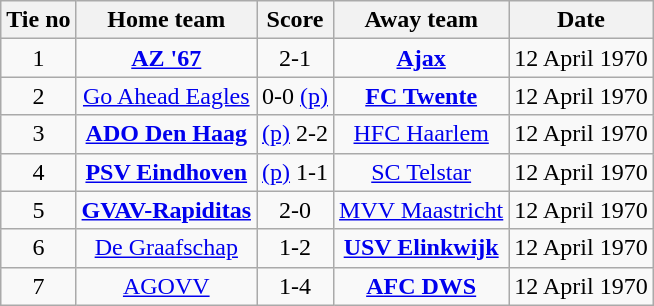<table class="wikitable" style="text-align: center">
<tr>
<th>Tie no</th>
<th>Home team</th>
<th>Score</th>
<th>Away team</th>
<th>Date</th>
</tr>
<tr>
<td>1</td>
<td><strong><a href='#'>AZ '67</a></strong></td>
<td>2-1</td>
<td><strong><a href='#'>Ajax</a></strong></td>
<td>12 April 1970</td>
</tr>
<tr>
<td>2</td>
<td><a href='#'>Go Ahead Eagles</a></td>
<td>0-0 <a href='#'>(p)</a></td>
<td><strong><a href='#'>FC Twente</a></strong></td>
<td>12 April 1970</td>
</tr>
<tr>
<td>3</td>
<td><strong><a href='#'>ADO Den Haag</a></strong></td>
<td><a href='#'>(p)</a> 2-2</td>
<td><a href='#'>HFC Haarlem</a></td>
<td>12 April 1970</td>
</tr>
<tr>
<td>4</td>
<td><strong><a href='#'>PSV Eindhoven</a></strong></td>
<td><a href='#'>(p)</a> 1-1</td>
<td><a href='#'>SC Telstar</a></td>
<td>12 April 1970</td>
</tr>
<tr>
<td>5</td>
<td><strong><a href='#'>GVAV-Rapiditas</a></strong></td>
<td>2-0</td>
<td><a href='#'>MVV Maastricht</a></td>
<td>12 April 1970</td>
</tr>
<tr>
<td>6</td>
<td><a href='#'>De Graafschap</a></td>
<td>1-2</td>
<td><strong><a href='#'>USV Elinkwijk</a></strong></td>
<td>12 April 1970</td>
</tr>
<tr>
<td>7</td>
<td><a href='#'>AGOVV</a></td>
<td>1-4</td>
<td><strong><a href='#'>AFC DWS</a></strong></td>
<td>12 April 1970</td>
</tr>
</table>
